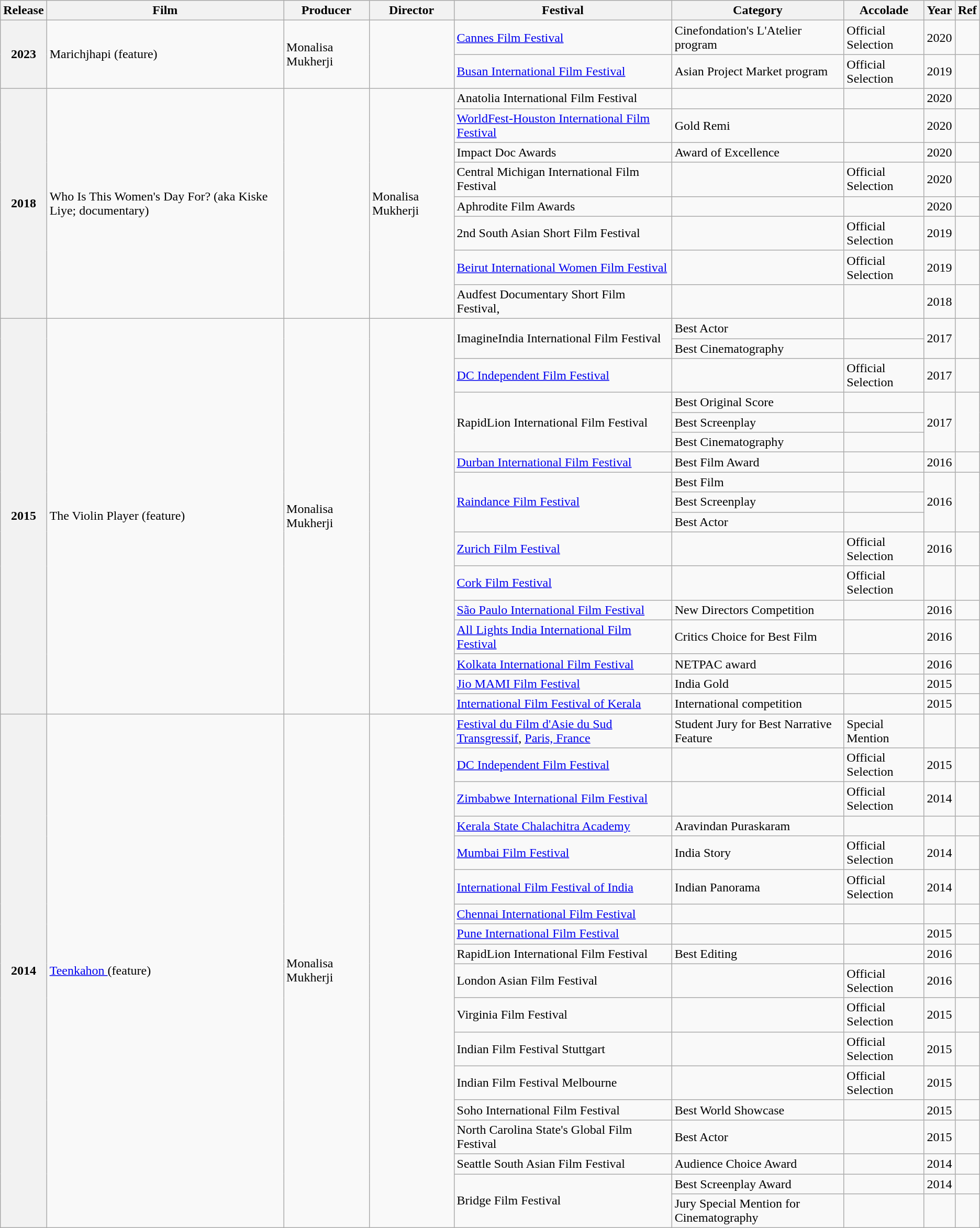<table class="wikitable sortable">
<tr>
<th>Release</th>
<th>Film</th>
<th>Producer</th>
<th>Director</th>
<th>Festival</th>
<th>Category</th>
<th>Accolade</th>
<th>Year</th>
<th class="unsortable">Ref</th>
</tr>
<tr>
<th rowspan=2>2023</th>
<td rowspan=2>Marichjhapi (feature)</td>
<td rowspan="2">Monalisa Mukherji</td>
<td rowspan="2"></td>
<td><a href='#'>Cannes Film Festival</a></td>
<td>Cinefondation's L'Atelier program</td>
<td>Official Selection</td>
<td>2020</td>
<td></td>
</tr>
<tr>
<td><a href='#'>Busan International Film Festival</a></td>
<td>Asian Project Market program</td>
<td>Official Selection</td>
<td>2019</td>
<td></td>
</tr>
<tr>
<th rowspan=8>2018</th>
<td rowspan=8>Who Is This Women's Day For? (aka Kiske Liye;  documentary)</td>
<td rowspan="8"></td>
<td rowspan=8>Monalisa Mukherji</td>
<td>Anatolia International Film Festival</td>
<td></td>
<td></td>
<td>2020</td>
<td></td>
</tr>
<tr>
<td><a href='#'>WorldFest-Houston International Film Festival</a></td>
<td>Gold Remi</td>
<td></td>
<td>2020</td>
<td></td>
</tr>
<tr>
<td>Impact Doc Awards</td>
<td>Award of Excellence</td>
<td></td>
<td>2020</td>
<td></td>
</tr>
<tr>
<td>Central Michigan International Film Festival</td>
<td></td>
<td>Official Selection</td>
<td>2020</td>
<td></td>
</tr>
<tr>
<td>Aphrodite Film Awards</td>
<td></td>
<td></td>
<td>2020</td>
<td></td>
</tr>
<tr>
<td>2nd South Asian Short Film Festival</td>
<td></td>
<td>Official Selection</td>
<td>2019</td>
<td></td>
</tr>
<tr>
<td><a href='#'>Beirut International Women Film Festival</a></td>
<td></td>
<td>Official Selection</td>
<td>2019</td>
<td></td>
</tr>
<tr>
<td>Audfest Documentary Short Film Festival,</td>
<td></td>
<td></td>
<td>2018</td>
<td></td>
</tr>
<tr>
<th rowspan=17>2015</th>
<td rowspan=17>The Violin Player (feature)</td>
<td rowspan="17">Monalisa Mukherji</td>
<td rowspan="17"></td>
<td rowspan=2>ImagineIndia International Film Festival</td>
<td>Best Actor</td>
<td></td>
<td rowspan=2>2017</td>
<td rowspan=2></td>
</tr>
<tr>
<td>Best Cinematography</td>
<td></td>
</tr>
<tr>
<td><a href='#'>DC Independent Film Festival</a></td>
<td></td>
<td>Official Selection</td>
<td>2017</td>
<td></td>
</tr>
<tr>
<td rowspan=3>RapidLion International Film Festival</td>
<td>Best Original Score</td>
<td></td>
<td rowspan=3>2017</td>
<td rowspan=3></td>
</tr>
<tr>
<td>Best Screenplay</td>
<td></td>
</tr>
<tr>
<td>Best Cinematography</td>
<td></td>
</tr>
<tr>
<td><a href='#'>Durban International Film Festival</a></td>
<td>Best Film Award</td>
<td></td>
<td>2016</td>
<td></td>
</tr>
<tr>
<td rowspan =3><a href='#'>Raindance Film Festival</a></td>
<td>Best Film</td>
<td></td>
<td rowspan=3>2016</td>
<td rowspan=3></td>
</tr>
<tr>
<td>Best Screenplay</td>
<td></td>
</tr>
<tr>
<td>Best Actor</td>
<td></td>
</tr>
<tr>
<td><a href='#'>Zurich Film Festival</a></td>
<td></td>
<td>Official Selection</td>
<td>2016</td>
<td></td>
</tr>
<tr>
<td><a href='#'>Cork Film Festival</a></td>
<td></td>
<td>Official Selection</td>
<td></td>
<td></td>
</tr>
<tr>
<td><a href='#'>São Paulo International Film Festival</a></td>
<td>New Directors Competition</td>
<td></td>
<td>2016</td>
<td></td>
</tr>
<tr>
<td><a href='#'>All Lights India International Film Festival</a></td>
<td>Critics Choice for Best Film</td>
<td></td>
<td>2016</td>
<td></td>
</tr>
<tr>
<td><a href='#'>Kolkata International Film Festival</a></td>
<td>NETPAC award</td>
<td></td>
<td>2016</td>
<td></td>
</tr>
<tr>
<td><a href='#'>Jio MAMI Film Festival</a></td>
<td>India Gold</td>
<td></td>
<td>2015</td>
<td></td>
</tr>
<tr>
<td><a href='#'>International Film Festival of Kerala</a></td>
<td>International competition</td>
<td></td>
<td>2015</td>
<td></td>
</tr>
<tr>
<th rowspan=18>2014</th>
<td rowspan=18><a href='#'>Teenkahon </a>(feature)</td>
<td rowspan="18">Monalisa Mukherji</td>
<td rowspan="18"></td>
<td><a href='#'>Festival du Film d'Asie du Sud Transgressif</a>, <a href='#'>Paris, France</a></td>
<td>Student Jury for Best Narrative Feature</td>
<td>Special Mention</td>
<td></td>
<td></td>
</tr>
<tr>
<td><a href='#'>DC Independent Film Festival</a></td>
<td></td>
<td>Official Selection</td>
<td>2015</td>
<td></td>
</tr>
<tr>
<td><a href='#'>Zimbabwe International Film Festival</a></td>
<td></td>
<td>Official Selection</td>
<td>2014</td>
<td></td>
</tr>
<tr>
<td><a href='#'>Kerala State Chalachitra Academy</a></td>
<td>Aravindan Puraskaram</td>
<td></td>
<td></td>
<td></td>
</tr>
<tr>
<td><a href='#'>Mumbai Film Festival</a></td>
<td>India Story</td>
<td>Official Selection</td>
<td>2014</td>
<td></td>
</tr>
<tr>
<td><a href='#'>International Film Festival of India</a></td>
<td>Indian Panorama</td>
<td>Official Selection</td>
<td>2014</td>
<td></td>
</tr>
<tr>
<td><a href='#'>Chennai International Film Festival</a></td>
<td></td>
<td></td>
<td></td>
<td></td>
</tr>
<tr>
<td><a href='#'>Pune International Film Festival</a></td>
<td></td>
<td></td>
<td>2015</td>
<td></td>
</tr>
<tr>
<td>RapidLion International Film Festival</td>
<td>Best Editing</td>
<td></td>
<td>2016</td>
<td></td>
</tr>
<tr>
<td>London Asian Film Festival</td>
<td></td>
<td>Official Selection</td>
<td>2016</td>
<td></td>
</tr>
<tr>
<td>Virginia Film Festival</td>
<td></td>
<td>Official Selection</td>
<td>2015</td>
<td></td>
</tr>
<tr>
<td>Indian Film Festival Stuttgart</td>
<td></td>
<td>Official Selection</td>
<td>2015</td>
<td></td>
</tr>
<tr>
<td>Indian Film Festival Melbourne</td>
<td></td>
<td>Official Selection</td>
<td>2015</td>
<td></td>
</tr>
<tr>
<td>Soho International Film Festival</td>
<td>Best World Showcase</td>
<td></td>
<td>2015</td>
<td></td>
</tr>
<tr>
<td>North Carolina State's Global Film Festival</td>
<td>Best Actor</td>
<td></td>
<td>2015</td>
<td></td>
</tr>
<tr>
<td>Seattle South Asian Film Festival</td>
<td>Audience Choice Award</td>
<td></td>
<td>2014</td>
<td></td>
</tr>
<tr>
<td rowspan=2>Bridge Film Festival</td>
<td>Best Screenplay Award</td>
<td></td>
<td>2014</td>
<td></td>
</tr>
<tr>
<td>Jury Special Mention for Cinematography</td>
<td></td>
<td></td>
<td></td>
</tr>
</table>
